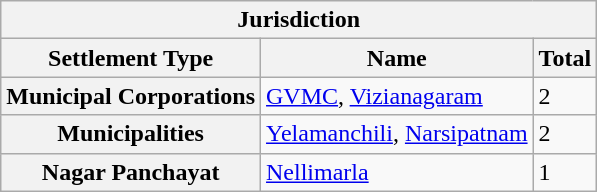<table class="wikitable" style="width:200pt,">
<tr>
<th colspan="3" style="text-align: center,">Jurisdiction</th>
</tr>
<tr>
<th style="text-align: center,">Settlement Type</th>
<th style="text-align: center,">Name</th>
<th style="text-align: center,">Total</th>
</tr>
<tr>
<th>Municipal Corporations</th>
<td><a href='#'>GVMC</a>, <a href='#'>Vizianagaram</a></td>
<td>2</td>
</tr>
<tr>
<th>Municipalities</th>
<td><a href='#'>Yelamanchili</a>, <a href='#'>Narsipatnam</a></td>
<td>2</td>
</tr>
<tr>
<th>Nagar Panchayat</th>
<td><a href='#'>Nellimarla</a></td>
<td>1</td>
</tr>
</table>
